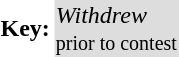<table>
<tr>
<td><strong>Key:</strong></td>
<td align:"center" bgcolor=DDDDDD><em>Withdrew</em><br><small>prior to contest</small></td>
</tr>
</table>
